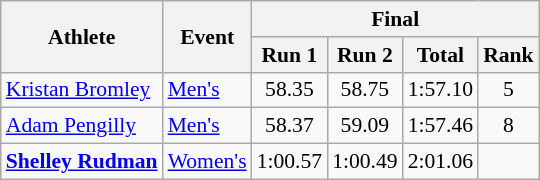<table class="wikitable" style="font-size:90%">
<tr>
<th rowspan="2">Athlete</th>
<th rowspan="2">Event</th>
<th colspan="4">Final</th>
</tr>
<tr>
<th>Run 1</th>
<th>Run 2</th>
<th>Total</th>
<th>Rank</th>
</tr>
<tr>
<td><a href='#'>Kristan Bromley</a></td>
<td><a href='#'>Men's</a></td>
<td align="center">58.35</td>
<td align="center">58.75</td>
<td align="center">1:57.10</td>
<td align="center">5</td>
</tr>
<tr>
<td><a href='#'>Adam Pengilly</a></td>
<td><a href='#'>Men's</a></td>
<td align="center">58.37</td>
<td align="center">59.09</td>
<td align="center">1:57.46</td>
<td align="center">8</td>
</tr>
<tr>
<td><strong><a href='#'>Shelley Rudman</a></strong></td>
<td><a href='#'>Women's</a></td>
<td align="center">1:00.57</td>
<td align="center">1:00.49</td>
<td align="center">2:01.06</td>
<td align="center"></td>
</tr>
</table>
